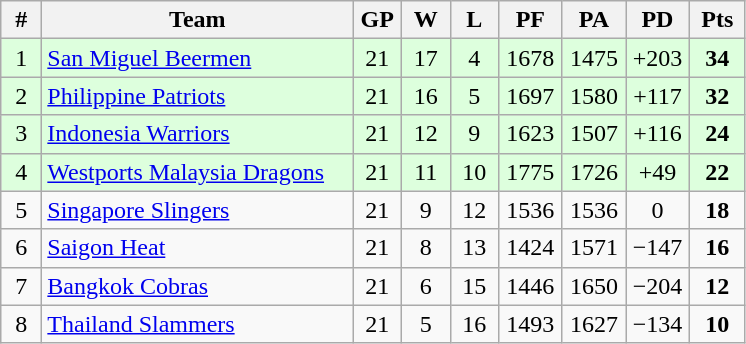<table class="wikitable" style="text-align:center">
<tr>
<th width=20>#</th>
<th width=200>Team</th>
<th width=25>GP</th>
<th width=25>W</th>
<th width=25>L</th>
<th width=35>PF</th>
<th width=35>PA</th>
<th width=35>PD</th>
<th width=30>Pts</th>
</tr>
<tr bgcolor=#DDFFDD>
<td>1</td>
<td align=left> <a href='#'>San Miguel Beermen</a></td>
<td>21</td>
<td>17</td>
<td>4</td>
<td>1678</td>
<td>1475</td>
<td>+203</td>
<td><strong>34</strong></td>
</tr>
<tr bgcolor=#DDFFDD>
<td>2</td>
<td align=left> <a href='#'>Philippine Patriots</a></td>
<td>21</td>
<td>16</td>
<td>5</td>
<td>1697</td>
<td>1580</td>
<td>+117</td>
<td><strong>32</strong></td>
</tr>
<tr bgcolor=#DDFFDD>
<td>3</td>
<td align=left> <a href='#'>Indonesia Warriors</a></td>
<td>21</td>
<td>12</td>
<td>9</td>
<td>1623</td>
<td>1507</td>
<td>+116</td>
<td><strong>24</strong></td>
</tr>
<tr bgcolor=#DDFFDD>
<td>4</td>
<td align=left> <a href='#'>Westports Malaysia Dragons</a></td>
<td>21</td>
<td>11</td>
<td>10</td>
<td>1775</td>
<td>1726</td>
<td>+49</td>
<td><strong>22</strong></td>
</tr>
<tr>
<td>5</td>
<td align=left> <a href='#'>Singapore Slingers</a></td>
<td>21</td>
<td>9</td>
<td>12</td>
<td>1536</td>
<td>1536</td>
<td>0</td>
<td><strong>18</strong></td>
</tr>
<tr>
<td>6</td>
<td align=left> <a href='#'>Saigon Heat</a></td>
<td>21</td>
<td>8</td>
<td>13</td>
<td>1424</td>
<td>1571</td>
<td>−147</td>
<td><strong>16</strong></td>
</tr>
<tr>
<td>7</td>
<td align=left> <a href='#'>Bangkok Cobras</a></td>
<td>21</td>
<td>6</td>
<td>15</td>
<td>1446</td>
<td>1650</td>
<td>−204</td>
<td><strong>12</strong></td>
</tr>
<tr>
<td>8</td>
<td align=left> <a href='#'>Thailand Slammers</a></td>
<td>21</td>
<td>5</td>
<td>16</td>
<td>1493</td>
<td>1627</td>
<td>−134</td>
<td><strong>10</strong></td>
</tr>
</table>
